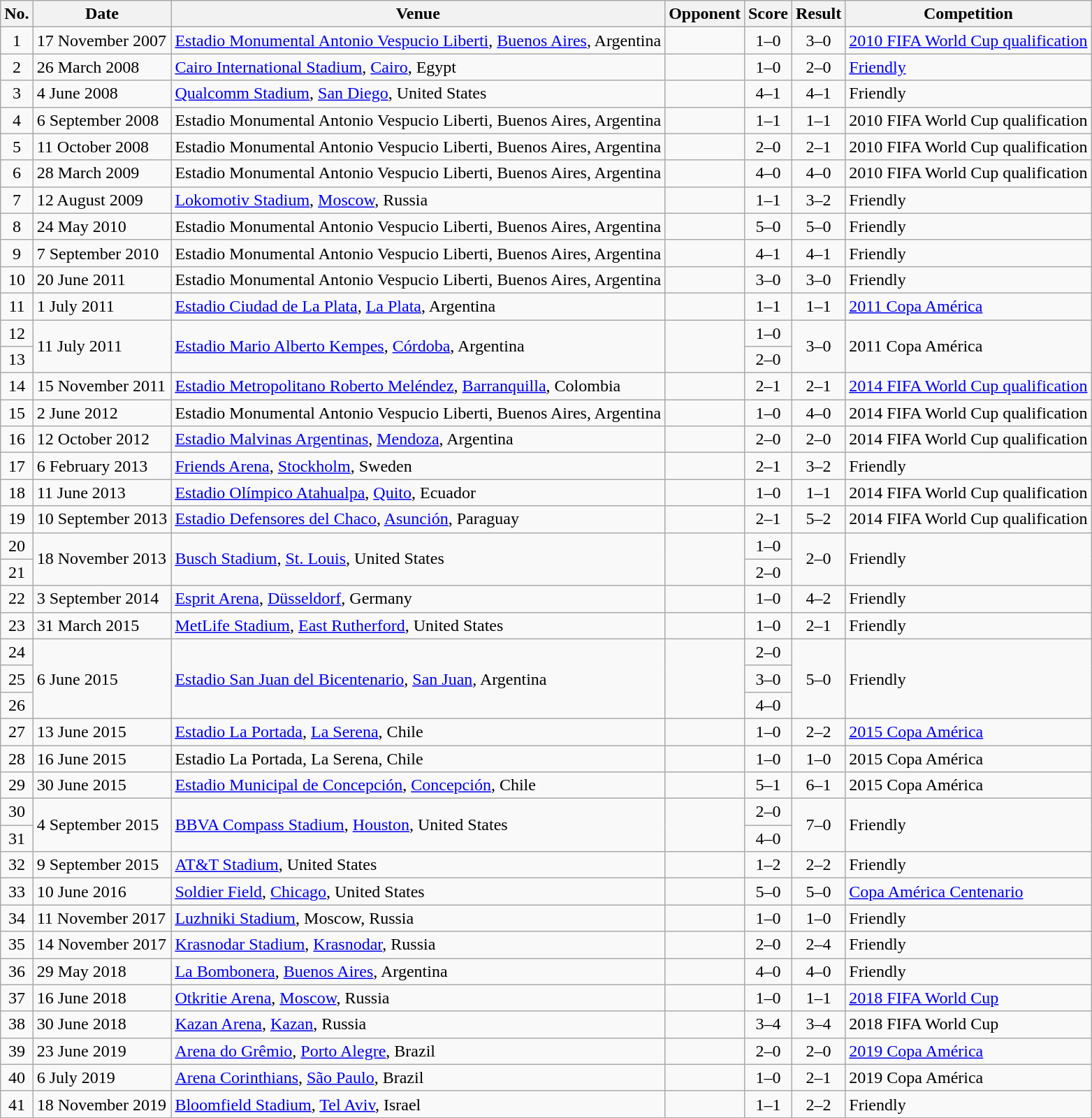<table class="wikitable sortable">
<tr>
<th scope="col">No.</th>
<th scope="col">Date</th>
<th scope="col">Venue</th>
<th scope="col">Opponent</th>
<th scope="col">Score</th>
<th scope="col">Result</th>
<th scope="col">Competition</th>
</tr>
<tr>
<td align="center">1</td>
<td>17 November 2007</td>
<td><a href='#'>Estadio Monumental Antonio Vespucio Liberti</a>, <a href='#'>Buenos Aires</a>, Argentina</td>
<td></td>
<td align="center">1–0</td>
<td align="center">3–0</td>
<td><a href='#'>2010 FIFA World Cup qualification</a></td>
</tr>
<tr>
<td align="center">2</td>
<td>26 March 2008</td>
<td><a href='#'>Cairo International Stadium</a>, <a href='#'>Cairo</a>, Egypt</td>
<td></td>
<td align="center">1–0</td>
<td align="center">2–0</td>
<td><a href='#'>Friendly</a></td>
</tr>
<tr>
<td align="center">3</td>
<td>4 June 2008</td>
<td><a href='#'>Qualcomm Stadium</a>, <a href='#'>San Diego</a>, United States</td>
<td></td>
<td align="center">4–1</td>
<td align="center">4–1</td>
<td>Friendly</td>
</tr>
<tr>
<td align="center">4</td>
<td>6 September 2008</td>
<td>Estadio Monumental Antonio Vespucio Liberti, Buenos Aires, Argentina</td>
<td></td>
<td align="center">1–1</td>
<td align="center">1–1</td>
<td>2010 FIFA World Cup qualification</td>
</tr>
<tr>
<td align="center">5</td>
<td>11 October 2008</td>
<td>Estadio Monumental Antonio Vespucio Liberti, Buenos Aires, Argentina</td>
<td></td>
<td align="center">2–0</td>
<td align="center">2–1</td>
<td>2010 FIFA World Cup qualification</td>
</tr>
<tr>
<td align="center">6</td>
<td>28 March 2009</td>
<td>Estadio Monumental Antonio Vespucio Liberti, Buenos Aires, Argentina</td>
<td></td>
<td align="center">4–0</td>
<td align="center">4–0</td>
<td>2010 FIFA World Cup qualification</td>
</tr>
<tr>
<td align="center">7</td>
<td>12 August 2009</td>
<td><a href='#'>Lokomotiv Stadium</a>, <a href='#'>Moscow</a>, Russia</td>
<td></td>
<td align="center">1–1</td>
<td align="center">3–2</td>
<td>Friendly</td>
</tr>
<tr>
<td align="center">8</td>
<td>24 May 2010</td>
<td>Estadio Monumental Antonio Vespucio Liberti, Buenos Aires, Argentina</td>
<td></td>
<td align="center">5–0</td>
<td align="center">5–0</td>
<td>Friendly</td>
</tr>
<tr>
<td align="center">9</td>
<td>7 September 2010</td>
<td>Estadio Monumental Antonio Vespucio Liberti, Buenos Aires, Argentina</td>
<td></td>
<td align="center">4–1</td>
<td align="center">4–1</td>
<td>Friendly</td>
</tr>
<tr>
<td align="center">10</td>
<td>20 June 2011</td>
<td>Estadio Monumental Antonio Vespucio Liberti, Buenos Aires, Argentina</td>
<td></td>
<td align="center">3–0</td>
<td align="center">3–0</td>
<td>Friendly</td>
</tr>
<tr>
<td align="center">11</td>
<td>1 July 2011</td>
<td><a href='#'>Estadio Ciudad de La Plata</a>, <a href='#'>La Plata</a>, Argentina</td>
<td></td>
<td align="center">1–1</td>
<td align="center">1–1</td>
<td><a href='#'>2011 Copa América</a></td>
</tr>
<tr>
<td align="center">12</td>
<td rowspan="2">11 July 2011</td>
<td rowspan="2"><a href='#'>Estadio Mario Alberto Kempes</a>, <a href='#'>Córdoba</a>, Argentina</td>
<td rowspan="2"></td>
<td align="center">1–0</td>
<td rowspan="2" align="center">3–0</td>
<td rowspan="2">2011 Copa América</td>
</tr>
<tr>
<td align="center">13</td>
<td align="center">2–0</td>
</tr>
<tr>
<td align="center">14</td>
<td>15 November 2011</td>
<td><a href='#'>Estadio Metropolitano Roberto Meléndez</a>, <a href='#'>Barranquilla</a>, Colombia</td>
<td></td>
<td align="center">2–1</td>
<td align="center">2–1</td>
<td><a href='#'>2014 FIFA World Cup qualification</a></td>
</tr>
<tr>
<td align="center">15</td>
<td>2 June 2012</td>
<td>Estadio Monumental Antonio Vespucio Liberti, Buenos Aires, Argentina</td>
<td></td>
<td align="center">1–0</td>
<td align="center">4–0</td>
<td>2014 FIFA World Cup qualification</td>
</tr>
<tr>
<td align="center">16</td>
<td>12 October 2012</td>
<td><a href='#'>Estadio Malvinas Argentinas</a>, <a href='#'>Mendoza</a>, Argentina</td>
<td></td>
<td align="center">2–0</td>
<td align="center">2–0</td>
<td>2014 FIFA World Cup qualification</td>
</tr>
<tr>
<td align="center">17</td>
<td>6 February 2013</td>
<td><a href='#'>Friends Arena</a>, <a href='#'>Stockholm</a>, Sweden</td>
<td></td>
<td align="center">2–1</td>
<td align="center">3–2</td>
<td>Friendly</td>
</tr>
<tr>
<td align="center">18</td>
<td>11 June 2013</td>
<td><a href='#'>Estadio Olímpico Atahualpa</a>, <a href='#'>Quito</a>, Ecuador</td>
<td></td>
<td align="center">1–0</td>
<td align="center">1–1</td>
<td>2014 FIFA World Cup qualification</td>
</tr>
<tr>
<td align="center">19</td>
<td>10 September 2013</td>
<td><a href='#'>Estadio Defensores del Chaco</a>, <a href='#'>Asunción</a>, Paraguay</td>
<td></td>
<td align="center">2–1</td>
<td align="center">5–2</td>
<td>2014 FIFA World Cup qualification</td>
</tr>
<tr>
<td align="center">20</td>
<td rowspan="2">18 November 2013</td>
<td rowspan="2"><a href='#'>Busch Stadium</a>, <a href='#'>St. Louis</a>, United States</td>
<td rowspan="2"></td>
<td align="center">1–0</td>
<td rowspan="2" align="center">2–0</td>
<td rowspan="2">Friendly</td>
</tr>
<tr>
<td align="center">21</td>
<td align="center">2–0</td>
</tr>
<tr>
<td align="center">22</td>
<td>3 September 2014</td>
<td><a href='#'>Esprit Arena</a>, <a href='#'>Düsseldorf</a>, Germany</td>
<td></td>
<td align="center">1–0</td>
<td align="center">4–2</td>
<td>Friendly</td>
</tr>
<tr>
<td align="center">23</td>
<td>31 March 2015</td>
<td><a href='#'>MetLife Stadium</a>, <a href='#'>East Rutherford</a>, United States</td>
<td></td>
<td align="center">1–0</td>
<td align="center">2–1</td>
<td>Friendly</td>
</tr>
<tr>
<td align="center">24</td>
<td rowspan="3">6 June 2015</td>
<td rowspan="3"><a href='#'>Estadio San Juan del Bicentenario</a>, <a href='#'>San Juan</a>, Argentina</td>
<td rowspan="3"></td>
<td align="center">2–0</td>
<td rowspan=3 align="center">5–0</td>
<td rowspan="3">Friendly</td>
</tr>
<tr>
<td align="center">25</td>
<td align="center">3–0</td>
</tr>
<tr>
<td align="center">26</td>
<td align="center">4–0</td>
</tr>
<tr>
<td align="center">27</td>
<td>13 June 2015</td>
<td><a href='#'>Estadio La Portada</a>, <a href='#'>La Serena</a>, Chile</td>
<td></td>
<td align="center">1–0</td>
<td align="center">2–2</td>
<td><a href='#'>2015 Copa América</a></td>
</tr>
<tr>
<td align="center">28</td>
<td>16 June 2015</td>
<td>Estadio La Portada, La Serena, Chile</td>
<td></td>
<td align="center">1–0</td>
<td align="center">1–0</td>
<td>2015 Copa América</td>
</tr>
<tr>
<td align="center">29</td>
<td>30 June 2015</td>
<td><a href='#'>Estadio Municipal de Concepción</a>, <a href='#'>Concepción</a>, Chile</td>
<td></td>
<td align="center">5–1</td>
<td align="center">6–1</td>
<td>2015 Copa América</td>
</tr>
<tr>
<td align="center">30</td>
<td rowspan="2">4 September 2015</td>
<td rowspan="2"><a href='#'>BBVA Compass Stadium</a>, <a href='#'>Houston</a>, United States</td>
<td rowspan="2"></td>
<td align="center">2–0</td>
<td rowspan="2" align="center">7–0</td>
<td rowspan="2">Friendly</td>
</tr>
<tr>
<td align="center">31</td>
<td align="center">4–0</td>
</tr>
<tr>
<td align="center">32</td>
<td>9 September 2015</td>
<td><a href='#'>AT&T Stadium</a>, United States</td>
<td></td>
<td align="center">1–2</td>
<td align="center">2–2</td>
<td>Friendly</td>
</tr>
<tr>
<td align="center">33</td>
<td>10 June 2016</td>
<td><a href='#'>Soldier Field</a>, <a href='#'>Chicago</a>, United States</td>
<td></td>
<td align="center">5–0</td>
<td align="center">5–0</td>
<td><a href='#'>Copa América Centenario</a></td>
</tr>
<tr>
<td align="center">34</td>
<td>11 November 2017</td>
<td><a href='#'>Luzhniki Stadium</a>, Moscow, Russia</td>
<td></td>
<td align="center">1–0</td>
<td align="center">1–0</td>
<td>Friendly</td>
</tr>
<tr>
<td align="center">35</td>
<td>14 November 2017</td>
<td><a href='#'>Krasnodar Stadium</a>, <a href='#'>Krasnodar</a>, Russia</td>
<td></td>
<td align="center">2–0</td>
<td align="center">2–4</td>
<td>Friendly</td>
</tr>
<tr>
<td align="center">36</td>
<td>29 May 2018</td>
<td><a href='#'>La Bombonera</a>, <a href='#'>Buenos Aires</a>, Argentina</td>
<td></td>
<td align="center">4–0</td>
<td align="center">4–0</td>
<td>Friendly</td>
</tr>
<tr>
<td align="center">37</td>
<td>16 June 2018</td>
<td><a href='#'>Otkritie Arena</a>, <a href='#'>Moscow</a>, Russia</td>
<td></td>
<td align="center">1–0</td>
<td align="center">1–1</td>
<td><a href='#'>2018 FIFA World Cup</a></td>
</tr>
<tr>
<td align="center">38</td>
<td>30 June 2018</td>
<td><a href='#'>Kazan Arena</a>, <a href='#'>Kazan</a>, Russia</td>
<td></td>
<td align="center">3–4</td>
<td align="center">3–4</td>
<td>2018 FIFA World Cup</td>
</tr>
<tr>
<td align="center">39</td>
<td>23 June 2019</td>
<td><a href='#'>Arena do Grêmio</a>, <a href='#'>Porto Alegre</a>, Brazil</td>
<td></td>
<td align="center">2–0</td>
<td align="center">2–0</td>
<td><a href='#'>2019 Copa América</a></td>
</tr>
<tr>
<td align="center">40</td>
<td>6 July 2019</td>
<td><a href='#'>Arena Corinthians</a>, <a href='#'>São Paulo</a>, Brazil</td>
<td></td>
<td align="center">1–0</td>
<td align="center">2–1</td>
<td>2019 Copa América</td>
</tr>
<tr>
<td align="center">41</td>
<td>18 November 2019</td>
<td><a href='#'>Bloomfield Stadium</a>, <a href='#'>Tel Aviv</a>, Israel</td>
<td></td>
<td align="center">1–1</td>
<td align="center">2–2</td>
<td>Friendly</td>
</tr>
</table>
